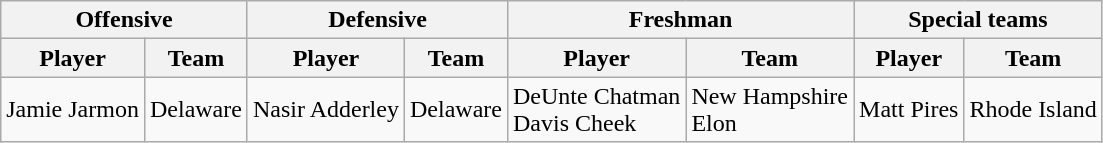<table class="wikitable" border="1">
<tr>
<th colspan="2">Offensive</th>
<th colspan="2">Defensive</th>
<th colspan="2">Freshman</th>
<th colspan="2">Special teams</th>
</tr>
<tr>
<th>Player</th>
<th>Team</th>
<th>Player</th>
<th>Team</th>
<th>Player</th>
<th>Team</th>
<th>Player</th>
<th>Team</th>
</tr>
<tr>
<td>Jamie Jarmon</td>
<td>Delaware</td>
<td>Nasir Adderley</td>
<td>Delaware</td>
<td>DeUnte Chatman<br>Davis Cheek</td>
<td>New Hampshire<br>Elon</td>
<td>Matt Pires</td>
<td>Rhode Island</td>
</tr>
</table>
